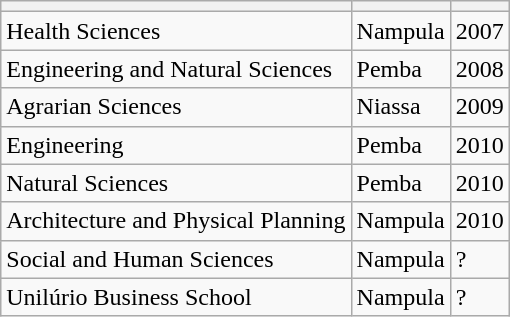<table class="wikitable">
<tr>
<th></th>
<th></th>
<th></th>
</tr>
<tr>
<td>Health Sciences</td>
<td>Nampula</td>
<td>2007</td>
</tr>
<tr>
<td>Engineering and Natural Sciences<br></td>
<td>Pemba</td>
<td>2008</td>
</tr>
<tr>
<td>Agrarian Sciences</td>
<td>Niassa</td>
<td>2009</td>
</tr>
<tr>
<td>Engineering</td>
<td>Pemba</td>
<td>2010</td>
</tr>
<tr>
<td>Natural Sciences</td>
<td>Pemba</td>
<td>2010</td>
</tr>
<tr>
<td>Architecture and Physical Planning</td>
<td>Nampula</td>
<td>2010</td>
</tr>
<tr>
<td>Social and Human Sciences</td>
<td>Nampula</td>
<td>?</td>
</tr>
<tr>
<td>Unilúrio Business School</td>
<td>Nampula</td>
<td>?</td>
</tr>
</table>
